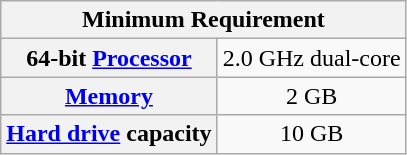<table class=wikitable style=text-align:center>
<tr>
<th colspan=2>Minimum Requirement</th>
</tr>
<tr>
<th>64-bit <a href='#'>Processor</a></th>
<td>2.0 GHz dual-core</td>
</tr>
<tr>
<th><a href='#'>Memory</a></th>
<td>2 GB</td>
</tr>
<tr>
<th><a href='#'>Hard drive</a> capacity</th>
<td>10 GB</td>
</tr>
</table>
